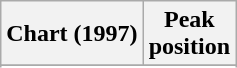<table class="wikitable sortable plainrowheaders" style="text-align:center;">
<tr>
<th>Chart (1997)</th>
<th>Peak<br>position</th>
</tr>
<tr>
</tr>
<tr>
</tr>
<tr>
</tr>
<tr>
</tr>
<tr>
</tr>
<tr>
</tr>
</table>
